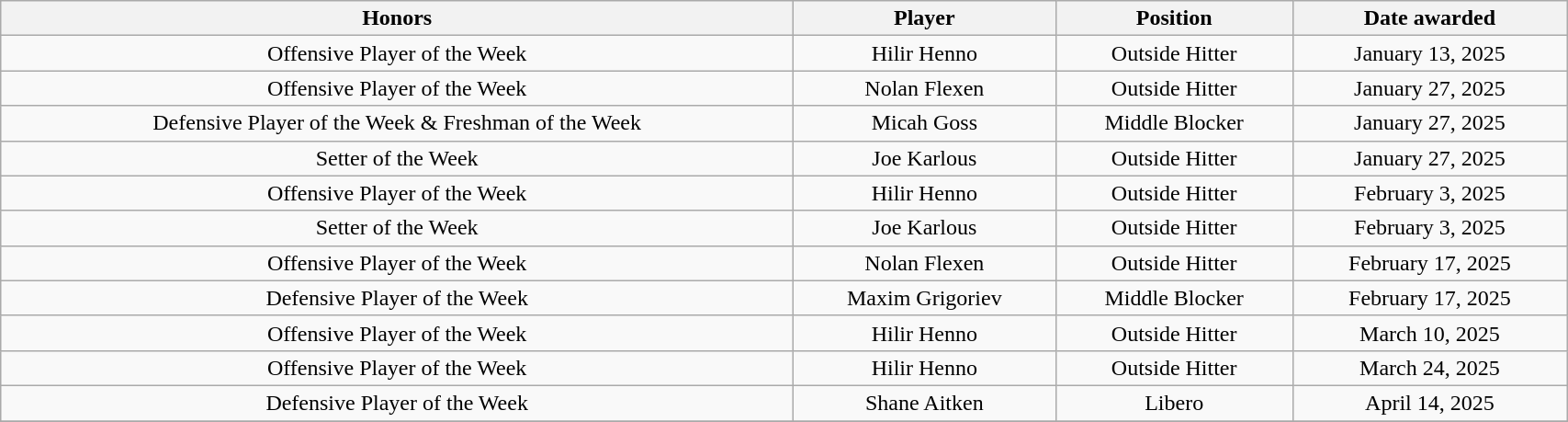<table class="wikitable" style="width: 90%;text-align: center;">
<tr>
<th style=>Honors</th>
<th style=>Player</th>
<th style=>Position</th>
<th style=>Date awarded</th>
</tr>
<tr align="center">
<td rowspan="1">Offensive Player of the Week</td>
<td>Hilir Henno</td>
<td>Outside Hitter</td>
<td>January 13, 2025</td>
</tr>
<tr align="center">
<td rowspan="1">Offensive Player of the Week</td>
<td>Nolan Flexen</td>
<td>Outside Hitter</td>
<td>January 27, 2025</td>
</tr>
<tr align="center">
<td rowspan="1">Defensive Player of the Week & Freshman of the Week</td>
<td>Micah Goss</td>
<td>Middle Blocker</td>
<td>January 27, 2025</td>
</tr>
<tr align="center">
<td rowspan="1">Setter of the Week</td>
<td>Joe Karlous</td>
<td>Outside Hitter</td>
<td>January 27, 2025</td>
</tr>
<tr align="center">
<td rowspan="1">Offensive Player of the Week</td>
<td>Hilir Henno</td>
<td>Outside Hitter</td>
<td>February 3, 2025</td>
</tr>
<tr align="center">
<td rowspan="1">Setter of the Week</td>
<td>Joe Karlous</td>
<td>Outside Hitter</td>
<td>February 3, 2025</td>
</tr>
<tr align="center">
<td rowspan="1">Offensive Player of the Week</td>
<td>Nolan Flexen</td>
<td>Outside Hitter</td>
<td>February 17, 2025</td>
</tr>
<tr align="center">
<td rowspan="1">Defensive Player of the Week</td>
<td>Maxim Grigoriev</td>
<td>Middle Blocker</td>
<td>February 17, 2025</td>
</tr>
<tr align="center">
<td rowspan="1">Offensive Player of the Week</td>
<td>Hilir Henno</td>
<td>Outside Hitter</td>
<td>March 10, 2025</td>
</tr>
<tr align="center">
<td rowspan="1">Offensive Player of the Week</td>
<td>Hilir Henno</td>
<td>Outside Hitter</td>
<td>March 24, 2025</td>
</tr>
<tr align="center">
<td rowspan="1">Defensive Player of the Week</td>
<td>Shane Aitken</td>
<td>Libero</td>
<td>April 14, 2025</td>
</tr>
<tr>
</tr>
</table>
